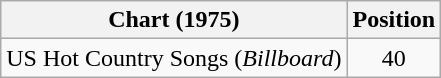<table class="wikitable">
<tr>
<th>Chart (1975)</th>
<th>Position</th>
</tr>
<tr>
<td>US Hot Country Songs (<em>Billboard</em>)</td>
<td align="center">40</td>
</tr>
</table>
